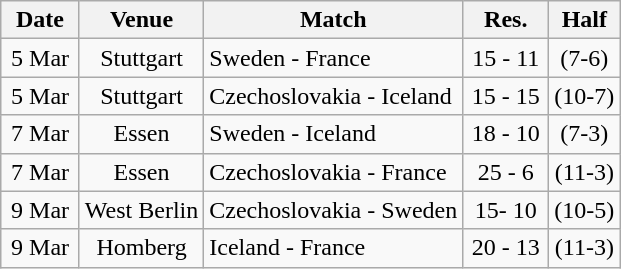<table class="wikitable" style="text-align:center;">
<tr>
<th width="45px">Date</th>
<th>Venue</th>
<th>Match</th>
<th width="50px">Res.</th>
<th>Half</th>
</tr>
<tr>
<td>5 Mar</td>
<td>Stuttgart</td>
<td align="left">Sweden - France</td>
<td>15 - 11</td>
<td>(7-6)</td>
</tr>
<tr>
<td>5 Mar</td>
<td>Stuttgart</td>
<td align="left">Czechoslovakia - Iceland</td>
<td>15 - 15</td>
<td>(10-7)</td>
</tr>
<tr>
<td>7 Mar</td>
<td>Essen</td>
<td align="left">Sweden - Iceland</td>
<td>18 - 10</td>
<td>(7-3)</td>
</tr>
<tr>
<td>7 Mar</td>
<td>Essen</td>
<td align="left">Czechoslovakia - France</td>
<td>25 - 6</td>
<td>(11-3)</td>
</tr>
<tr>
<td>9 Mar</td>
<td>West Berlin</td>
<td align="left">Czechoslovakia - Sweden</td>
<td>15- 10</td>
<td>(10-5)</td>
</tr>
<tr>
<td>9 Mar</td>
<td>Homberg</td>
<td align="left">Iceland - France</td>
<td>20 - 13</td>
<td>(11-3)</td>
</tr>
</table>
